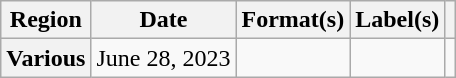<table class="wikitable plainrowheaders">
<tr>
<th scope="col">Region</th>
<th scope="col">Date</th>
<th scope="col">Format(s)</th>
<th scope="col">Label(s)</th>
<th scope="col"></th>
</tr>
<tr>
<th scope="row">Various</th>
<td>June 28, 2023</td>
<td></td>
<td></td>
<td style="text-align:center"></td>
</tr>
</table>
